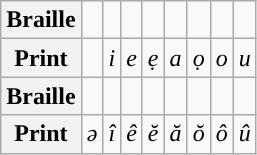<table class="wikitable">
<tr>
<th>Braille</th>
<td></td>
<td></td>
<td></td>
<td></td>
<td></td>
<td></td>
<td></td>
<td></td>
</tr>
<tr>
<th>Print</th>
<td></td>
<td> <em>i</em></td>
<td> <em>e</em></td>
<td> <em>ẹ</em></td>
<td> <em>a</em></td>
<td> <em>ọ</em></td>
<td> <em>o</em></td>
<td> <em>u</em></td>
</tr>
<tr>
<th>Braille</th>
<td></td>
<td></td>
<td></td>
<td></td>
<td></td>
<td></td>
<td></td>
<td></td>
</tr>
<tr>
<th>Print</th>
<td> <em>ə</em></td>
<td> <em>î</em></td>
<td> <em>ê</em></td>
<td> <em>ĕ</em></td>
<td> <em>ă</em></td>
<td> <em>ŏ</em></td>
<td> <em>ô</em></td>
<td> <em>û</em></td>
</tr>
</table>
